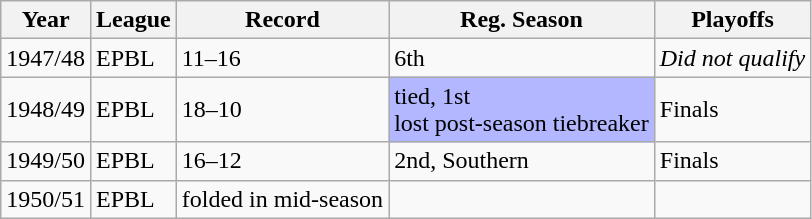<table class="wikitable">
<tr>
<th>Year</th>
<th>League</th>
<th>Record</th>
<th>Reg. Season</th>
<th>Playoffs</th>
</tr>
<tr>
<td>1947/48</td>
<td>EPBL</td>
<td>11–16</td>
<td>6th</td>
<td><em>Did not qualify</em></td>
</tr>
<tr>
<td>1948/49</td>
<td>EPBL</td>
<td>18–10</td>
<td bgcolor="B3B7FF">tied, 1st<br>lost post-season tiebreaker</td>
<td>Finals</td>
</tr>
<tr>
<td>1949/50</td>
<td>EPBL</td>
<td>16–12</td>
<td>2nd, Southern</td>
<td>Finals</td>
</tr>
<tr>
<td>1950/51</td>
<td>EPBL</td>
<td>folded in mid-season</td>
<td></td>
<td></td>
</tr>
</table>
